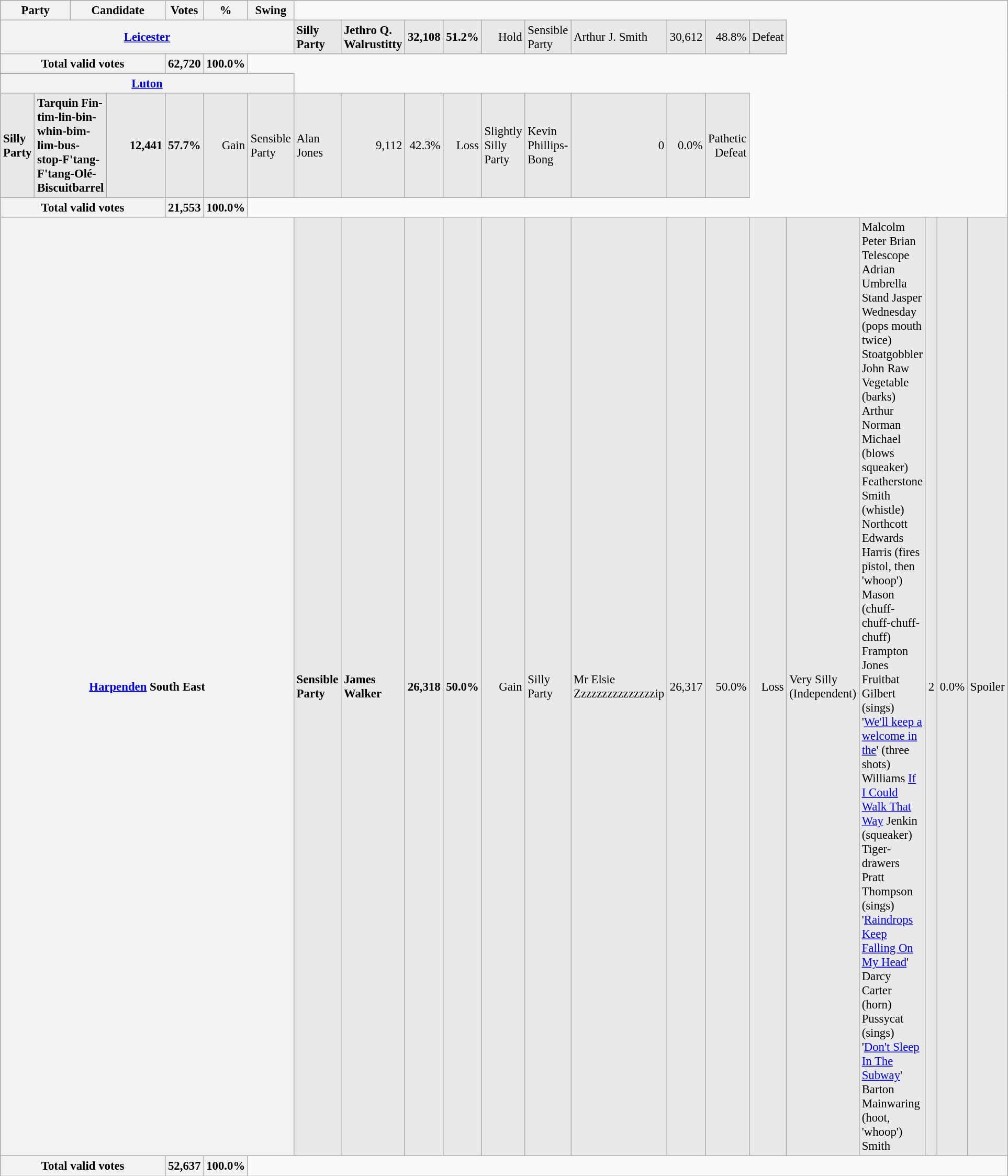<table class="wikitable" style="font-size: 95%;">
<tr style="background-color:#E9E9E9">
<th colspan=3 style="width: 130px">Party</th>
<th colspan=2 style="width: 170px">Candidate</th>
<th style="width: 50px">Votes</th>
<th style="width: 40px">%</th>
<th style="width: 100px">Swing</th>
</tr>
<tr style="background-color:#E9E9E9">
<th colspan=8><a href='#'>Leicester</a><br></th>
<td><strong>Silly Party</strong></td>
<td colspan = 3><strong>Jethro Q. Walrustitty</strong></td>
<td align="right"><strong>32,108</strong></td>
<td align="right"><strong>51.2%</strong></td>
<td align="right">Hold<br></td>
<td>Sensible Party</td>
<td colspan = 3>Arthur J. Smith</td>
<td align="right">30,612</td>
<td align="right">48.8%</td>
<td align="right">Defeat</td>
</tr>
<tr bgcolor="white">
<th align="right" colspan=5>Total valid votes</th>
<th align="right">62,720</th>
<th align="right">100.0%</th>
</tr>
<tr style="background-color:#E9E9E9">
<th colspan=8><a href='#'>Luton</a></th>
</tr>
<tr style="background-color:#E9E9E9">
<td><strong>Silly Party</strong></td>
<td colspan = 3><strong>Tarquin Fin-tim-lin-bin-whin-bim-lim-bus-stop-F'tang-F'tang-Olé-Biscuitbarrel</strong></td>
<td align="right"><strong>12,441</strong></td>
<td align="right"><strong>57.7%</strong></td>
<td align="right">Gain<br></td>
<td>Sensible Party</td>
<td colspan = 3>Alan Jones</td>
<td align="right">9,112</td>
<td align="right">42.3%</td>
<td align="right">Loss<br></td>
<td>Slightly Silly Party</td>
<td colspan = 3>Kevin Phillips-Bong</td>
<td align="right">0</td>
<td align="right">0.0%</td>
<td align="right">Pathetic Defeat</td>
</tr>
<tr bgcolor="white">
<th align="right" colspan=5>Total valid votes</th>
<th align="right">21,553</th>
<th align="right">100.0%</th>
</tr>
<tr style="background-color:#E9E9E9">
<th colspan=8><a href='#'>Harpenden</a> South East<br></th>
<td><strong>Sensible Party</strong></td>
<td colspan = 3><strong>James Walker</strong></td>
<td align="right"><strong>26,318</strong></td>
<td align="right"><strong>50.0%</strong></td>
<td align="right">Gain<br></td>
<td>Silly Party</td>
<td colspan = 3>Mr Elsie Zzzzzzzzzzzzzzzip</td>
<td align="right">26,317</td>
<td align="right">50.0%</td>
<td align="right">Loss<br></td>
<td>Very Silly (Independent)</td>
<td colspan = 3>Malcolm Peter Brian Telescope Adrian Umbrella Stand Jasper Wednesday (pops mouth twice) Stoatgobbler John Raw Vegetable (barks) Arthur Norman Michael (blows squeaker) Featherstone Smith (whistle) Northcott Edwards Harris (fires pistol, then 'whoop') Mason (chuff-chuff-chuff-chuff) Frampton Jones Fruitbat Gilbert (sings) '<a href='#'>We'll keep a welcome in the</a>' (three shots) Williams <a href='#'>If I Could Walk That Way</a> Jenkin (squeaker) Tiger-drawers Pratt Thompson (sings) '<a href='#'>Raindrops Keep Falling On My Head</a>' Darcy Carter (horn) Pussycat (sings) '<a href='#'>Don't Sleep In The Subway</a>' Barton Mainwaring (hoot, 'whoop') Smith</td>
<td align="right">2</td>
<td align="right">0.0%</td>
<td align="right">Spoiler</td>
</tr>
<tr bgcolor="white">
<th align="right" colspan=5>Total valid votes</th>
<th align="right">52,637</th>
<th align="right">100.0%</th>
</tr>
</table>
